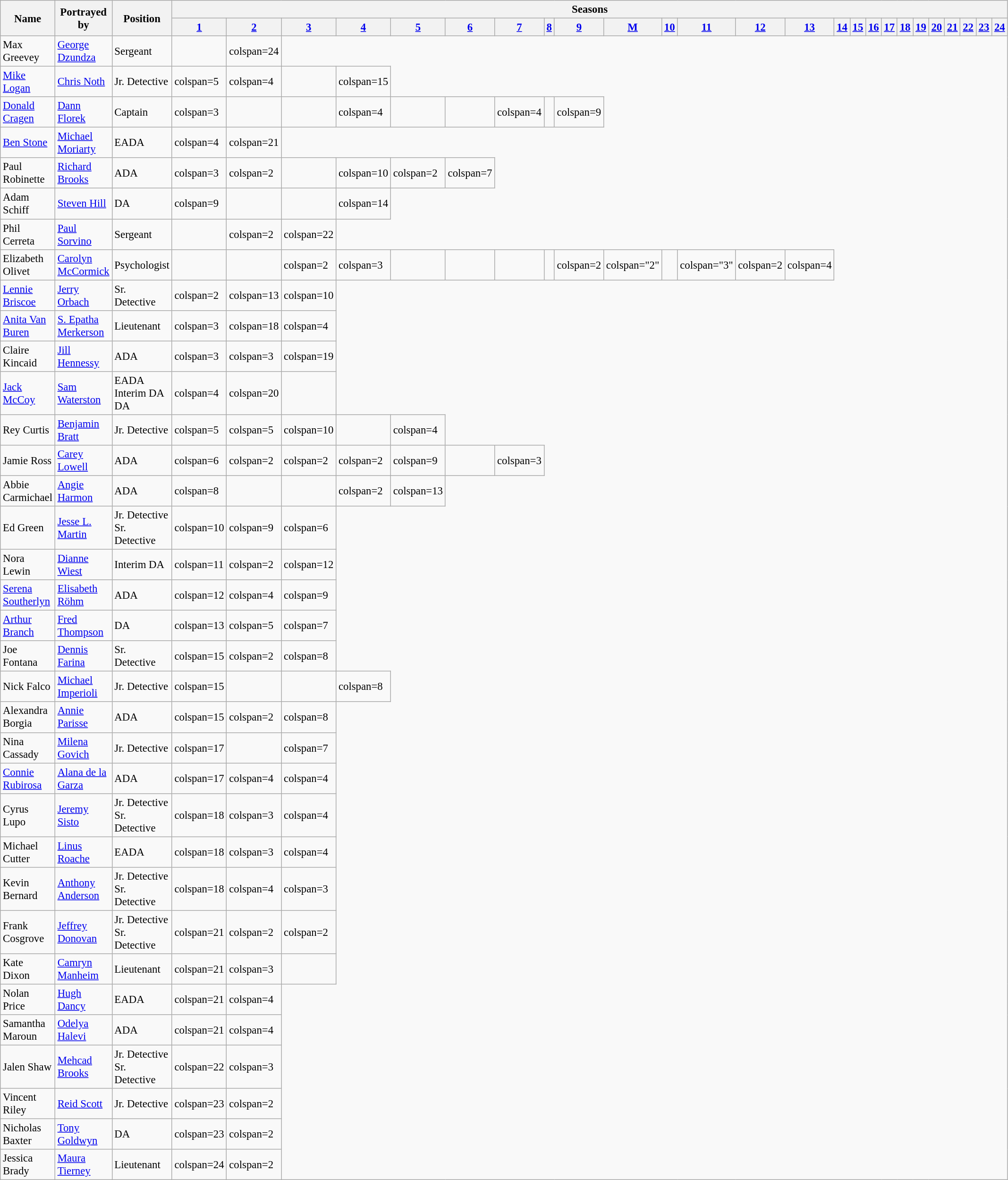<table class="wikitable sortable" style="font-size:95%;">
<tr>
<th scope="col" rowspan=2>Name</th>
<th scope="col" rowspan=2>Portrayed by</th>
<th scope="col" rowspan=2>Position</th>
<th scope="col" colspan=25>Seasons</th>
</tr>
<tr>
<th><a href='#'>1</a></th>
<th><a href='#'>2</a></th>
<th><a href='#'>3</a></th>
<th><a href='#'>4</a></th>
<th><a href='#'>5</a></th>
<th><a href='#'>6</a></th>
<th><a href='#'>7</a></th>
<th><a href='#'>8</a></th>
<th><a href='#'>9</a></th>
<th><a href='#'>M</a></th>
<th><a href='#'>10</a></th>
<th><a href='#'>11</a></th>
<th><a href='#'>12</a></th>
<th><a href='#'>13</a></th>
<th><a href='#'>14</a></th>
<th><a href='#'>15</a></th>
<th><a href='#'>16</a></th>
<th><a href='#'>17</a></th>
<th><a href='#'>18</a></th>
<th><a href='#'>19</a></th>
<th><a href='#'>20</a></th>
<th><a href='#'>21</a></th>
<th><a href='#'>22</a></th>
<th><a href='#'>23</a></th>
<th><a href='#'>24</a></th>
</tr>
<tr>
<td>Max Greevey</td>
<td><a href='#'>George Dzundza</a></td>
<td>Sergeant</td>
<td></td>
<td>colspan=24 </td>
</tr>
<tr>
<td><a href='#'>Mike Logan</a></td>
<td><a href='#'>Chris Noth</a></td>
<td>Jr. Detective</td>
<td>colspan=5 </td>
<td>colspan=4 </td>
<td></td>
<td>colspan=15 </td>
</tr>
<tr>
<td><a href='#'>Donald Cragen</a></td>
<td><a href='#'>Dann Florek</a></td>
<td>Captain</td>
<td>colspan=3 </td>
<td></td>
<td></td>
<td>colspan=4 </td>
<td></td>
<td></td>
<td>colspan=4 </td>
<td></td>
<td>colspan=9 </td>
</tr>
<tr>
<td><a href='#'>Ben Stone</a></td>
<td><a href='#'>Michael Moriarty</a></td>
<td>EADA</td>
<td>colspan=4 </td>
<td>colspan=21 </td>
</tr>
<tr>
<td>Paul Robinette</td>
<td><a href='#'>Richard Brooks</a></td>
<td>ADA</td>
<td>colspan=3 </td>
<td>colspan=2 </td>
<td></td>
<td>colspan=10 </td>
<td>colspan=2 </td>
<td>colspan=7 </td>
</tr>
<tr>
<td>Adam Schiff</td>
<td><a href='#'>Steven Hill</a></td>
<td>DA</td>
<td>colspan=9 </td>
<td></td>
<td></td>
<td>colspan=14 </td>
</tr>
<tr>
<td>Phil Cerreta</td>
<td><a href='#'>Paul Sorvino</a></td>
<td>Sergeant</td>
<td></td>
<td>colspan=2 </td>
<td>colspan=22 </td>
</tr>
<tr>
<td>Elizabeth Olivet</td>
<td><a href='#'>Carolyn McCormick</a></td>
<td>Psychologist</td>
<td></td>
<td></td>
<td>colspan=2 </td>
<td>colspan=3 </td>
<td></td>
<td></td>
<td></td>
<td></td>
<td>colspan=2 </td>
<td>colspan="2" </td>
<td></td>
<td>colspan="3" </td>
<td>colspan=2 </td>
<td>colspan=4 </td>
</tr>
<tr>
<td><a href='#'>Lennie Briscoe</a></td>
<td><a href='#'>Jerry Orbach</a></td>
<td>Sr. Detective</td>
<td>colspan=2 </td>
<td>colspan=13 </td>
<td>colspan=10 </td>
</tr>
<tr>
<td><a href='#'>Anita Van Buren</a></td>
<td><a href='#'>S. Epatha Merkerson</a></td>
<td>Lieutenant</td>
<td>colspan=3 </td>
<td>colspan=18 </td>
<td>colspan=4 </td>
</tr>
<tr>
<td>Claire Kincaid</td>
<td><a href='#'>Jill Hennessy</a></td>
<td>ADA</td>
<td>colspan=3 </td>
<td>colspan=3 </td>
<td>colspan=19 </td>
</tr>
<tr>
<td><a href='#'>Jack McCoy</a></td>
<td><a href='#'>Sam Waterston</a></td>
<td>EADA<br>Interim DA<br>DA</td>
<td>colspan=4 </td>
<td>colspan=20 </td>
<td></td>
</tr>
<tr>
<td>Rey Curtis</td>
<td><a href='#'>Benjamin Bratt</a></td>
<td>Jr. Detective</td>
<td>colspan=5 </td>
<td>colspan=5 </td>
<td>colspan=10 </td>
<td></td>
<td>colspan=4 </td>
</tr>
<tr>
<td>Jamie Ross</td>
<td><a href='#'>Carey Lowell</a></td>
<td>ADA</td>
<td>colspan=6 </td>
<td>colspan=2 </td>
<td>colspan=2 </td>
<td>colspan=2 </td>
<td>colspan=9 </td>
<td></td>
<td>colspan=3 </td>
</tr>
<tr>
<td>Abbie Carmichael</td>
<td><a href='#'>Angie Harmon</a></td>
<td>ADA</td>
<td>colspan=8 </td>
<td></td>
<td></td>
<td>colspan=2 </td>
<td>colspan=13 </td>
</tr>
<tr>
<td>Ed Green</td>
<td><a href='#'>Jesse L. Martin</a></td>
<td>Jr. Detective<br>Sr. Detective</td>
<td>colspan=10 </td>
<td>colspan=9 </td>
<td>colspan=6 </td>
</tr>
<tr>
<td>Nora Lewin</td>
<td><a href='#'>Dianne Wiest</a></td>
<td>Interim DA</td>
<td>colspan=11 </td>
<td>colspan=2 </td>
<td>colspan=12 </td>
</tr>
<tr>
<td><a href='#'>Serena Southerlyn</a></td>
<td><a href='#'>Elisabeth Röhm</a></td>
<td>ADA</td>
<td>colspan=12 </td>
<td>colspan=4 </td>
<td>colspan=9 </td>
</tr>
<tr>
<td><a href='#'>Arthur Branch</a></td>
<td><a href='#'>Fred Thompson</a></td>
<td>DA</td>
<td>colspan=13 </td>
<td>colspan=5 </td>
<td>colspan=7 </td>
</tr>
<tr>
<td>Joe Fontana</td>
<td><a href='#'>Dennis Farina</a></td>
<td>Sr. Detective</td>
<td>colspan=15 </td>
<td>colspan=2 </td>
<td>colspan=8 </td>
</tr>
<tr>
<td>Nick Falco</td>
<td><a href='#'>Michael Imperioli</a></td>
<td>Jr. Detective</td>
<td>colspan=15 </td>
<td></td>
<td></td>
<td>colspan=8 </td>
</tr>
<tr>
<td>Alexandra Borgia</td>
<td><a href='#'>Annie Parisse</a></td>
<td>ADA</td>
<td>colspan=15 </td>
<td>colspan=2 </td>
<td>colspan=8 </td>
</tr>
<tr>
<td>Nina Cassady</td>
<td><a href='#'>Milena Govich</a></td>
<td>Jr. Detective</td>
<td>colspan=17 </td>
<td></td>
<td>colspan=7 </td>
</tr>
<tr>
<td><a href='#'>Connie Rubirosa</a></td>
<td><a href='#'>Alana de la Garza</a></td>
<td>ADA</td>
<td>colspan=17 </td>
<td>colspan=4 </td>
<td>colspan=4 </td>
</tr>
<tr id="Cyrus Lupo">
<td>Cyrus Lupo</td>
<td><a href='#'>Jeremy Sisto</a></td>
<td>Jr. Detective<br>Sr. Detective</td>
<td>colspan=18 </td>
<td>colspan=3 </td>
<td>colspan=4 </td>
</tr>
<tr>
<td>Michael Cutter</td>
<td><a href='#'>Linus Roache</a></td>
<td>EADA</td>
<td>colspan=18 </td>
<td>colspan=3 </td>
<td>colspan=4 </td>
</tr>
<tr>
<td>Kevin Bernard</td>
<td><a href='#'>Anthony Anderson</a></td>
<td>Jr. Detective<br>Sr. Detective</td>
<td>colspan=18 </td>
<td>colspan=4 </td>
<td>colspan=3 </td>
</tr>
<tr>
<td>Frank Cosgrove</td>
<td><a href='#'>Jeffrey Donovan</a></td>
<td>Jr. Detective<br>Sr. Detective</td>
<td>colspan=21 </td>
<td>colspan=2 </td>
<td>colspan=2 </td>
</tr>
<tr>
<td>Kate Dixon</td>
<td><a href='#'>Camryn Manheim</a></td>
<td>Lieutenant</td>
<td>colspan=21 </td>
<td>colspan=3 </td>
<td></td>
</tr>
<tr>
<td>Nolan Price</td>
<td><a href='#'>Hugh Dancy</a></td>
<td>EADA</td>
<td>colspan=21 </td>
<td>colspan=4 </td>
</tr>
<tr>
<td>Samantha Maroun</td>
<td><a href='#'>Odelya Halevi</a></td>
<td>ADA</td>
<td>colspan=21 </td>
<td>colspan=4 </td>
</tr>
<tr>
<td>Jalen Shaw</td>
<td><a href='#'>Mehcad Brooks</a></td>
<td>Jr. Detective<br>Sr. Detective</td>
<td>colspan=22 </td>
<td>colspan=3  </td>
</tr>
<tr>
<td>Vincent Riley</td>
<td><a href='#'>Reid Scott</a></td>
<td>Jr. Detective</td>
<td>colspan=23 </td>
<td>colspan=2 </td>
</tr>
<tr>
<td>Nicholas Baxter</td>
<td><a href='#'>Tony Goldwyn</a></td>
<td>DA</td>
<td>colspan=23 </td>
<td>colspan=2 </td>
</tr>
<tr>
<td>Jessica Brady</td>
<td><a href='#'>Maura Tierney</a></td>
<td>Lieutenant</td>
<td>colspan=24 </td>
<td>colspan=2 </td>
</tr>
</table>
